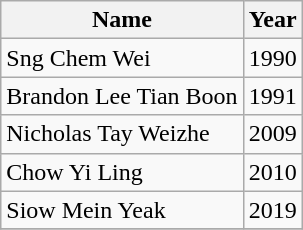<table class="wikitable">
<tr>
<th>Name</th>
<th>Year</th>
</tr>
<tr>
<td>Sng Chem Wei</td>
<td>1990</td>
</tr>
<tr>
<td>Brandon Lee Tian Boon</td>
<td>1991</td>
</tr>
<tr>
<td>Nicholas Tay Weizhe</td>
<td>2009</td>
</tr>
<tr>
<td>Chow Yi Ling</td>
<td>2010</td>
</tr>
<tr>
<td>Siow Mein Yeak</td>
<td>2019</td>
</tr>
<tr>
</tr>
</table>
